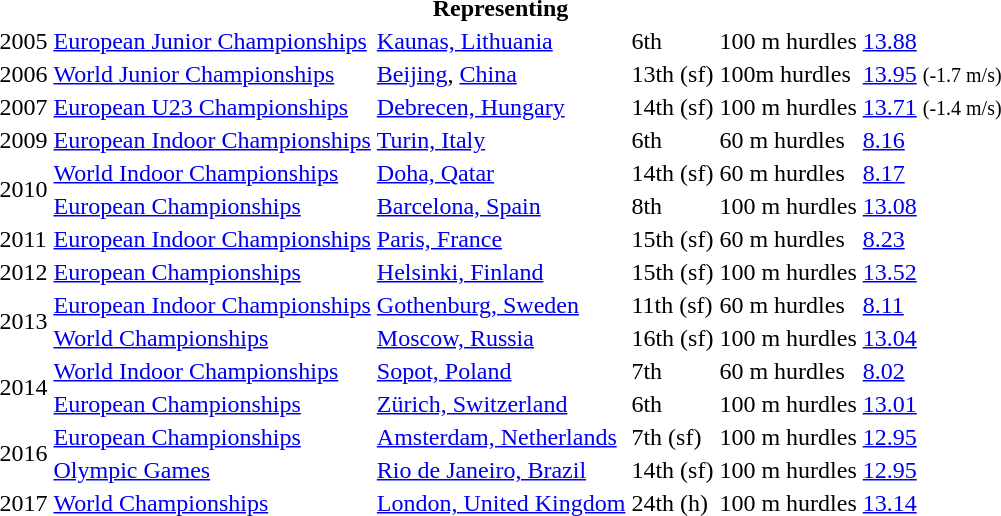<table>
<tr>
<th colspan="6">Representing </th>
</tr>
<tr>
<td>2005</td>
<td><a href='#'>European Junior Championships</a></td>
<td><a href='#'>Kaunas, Lithuania</a></td>
<td>6th</td>
<td>100 m hurdles</td>
<td><a href='#'>13.88</a></td>
</tr>
<tr>
<td>2006</td>
<td><a href='#'>World Junior Championships</a></td>
<td><a href='#'>Beijing</a>, <a href='#'>China</a></td>
<td>13th (sf)</td>
<td>100m hurdles</td>
<td><a href='#'>13.95</a> <small>(-1.7 m/s)</small></td>
</tr>
<tr>
<td>2007</td>
<td><a href='#'>European U23 Championships</a></td>
<td><a href='#'>Debrecen, Hungary</a></td>
<td>14th (sf)</td>
<td>100 m hurdles</td>
<td><a href='#'>13.71</a> <small>(-1.4 m/s)</small></td>
</tr>
<tr>
<td>2009</td>
<td><a href='#'>European Indoor Championships</a></td>
<td><a href='#'>Turin, Italy</a></td>
<td>6th</td>
<td>60 m hurdles</td>
<td><a href='#'>8.16</a></td>
</tr>
<tr>
<td rowspan=2>2010</td>
<td><a href='#'>World Indoor Championships</a></td>
<td><a href='#'>Doha, Qatar</a></td>
<td>14th (sf)</td>
<td>60 m hurdles</td>
<td><a href='#'>8.17</a></td>
</tr>
<tr>
<td><a href='#'>European Championships</a></td>
<td><a href='#'>Barcelona, Spain</a></td>
<td>8th</td>
<td>100 m hurdles</td>
<td><a href='#'>13.08</a></td>
</tr>
<tr>
<td>2011</td>
<td><a href='#'>European Indoor Championships</a></td>
<td><a href='#'>Paris, France</a></td>
<td>15th (sf)</td>
<td>60 m hurdles</td>
<td><a href='#'>8.23</a></td>
</tr>
<tr>
<td>2012</td>
<td><a href='#'>European Championships</a></td>
<td><a href='#'>Helsinki, Finland</a></td>
<td>15th (sf)</td>
<td>100 m hurdles</td>
<td><a href='#'>13.52</a></td>
</tr>
<tr>
<td rowspan=2>2013</td>
<td><a href='#'>European Indoor Championships</a></td>
<td><a href='#'>Gothenburg, Sweden</a></td>
<td>11th (sf)</td>
<td>60 m hurdles</td>
<td><a href='#'>8.11</a></td>
</tr>
<tr>
<td><a href='#'>World Championships</a></td>
<td><a href='#'>Moscow, Russia</a></td>
<td>16th (sf)</td>
<td>100 m hurdles</td>
<td><a href='#'>13.04</a></td>
</tr>
<tr>
<td rowspan=2>2014</td>
<td><a href='#'>World Indoor Championships</a></td>
<td><a href='#'>Sopot, Poland</a></td>
<td>7th</td>
<td>60 m hurdles</td>
<td><a href='#'>8.02</a></td>
</tr>
<tr>
<td><a href='#'>European Championships</a></td>
<td><a href='#'>Zürich, Switzerland</a></td>
<td>6th</td>
<td>100 m hurdles</td>
<td><a href='#'>13.01</a></td>
</tr>
<tr>
<td rowspan=2>2016</td>
<td><a href='#'>European Championships</a></td>
<td><a href='#'>Amsterdam, Netherlands</a></td>
<td>7th (sf)</td>
<td>100 m hurdles</td>
<td><a href='#'>12.95</a></td>
</tr>
<tr>
<td><a href='#'>Olympic Games</a></td>
<td><a href='#'>Rio de Janeiro, Brazil</a></td>
<td>14th (sf)</td>
<td>100 m hurdles</td>
<td><a href='#'>12.95</a></td>
</tr>
<tr>
<td>2017</td>
<td><a href='#'>World Championships</a></td>
<td><a href='#'>London, United Kingdom</a></td>
<td>24th (h)</td>
<td>100 m hurdles</td>
<td><a href='#'>13.14</a></td>
</tr>
</table>
